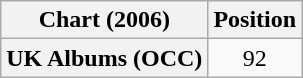<table class="wikitable plainrowheaders">
<tr>
<th scope="col">Chart (2006)</th>
<th scope="col">Position</th>
</tr>
<tr>
<th scope="row">UK Albums (OCC)</th>
<td style="text-align:center">92</td>
</tr>
</table>
